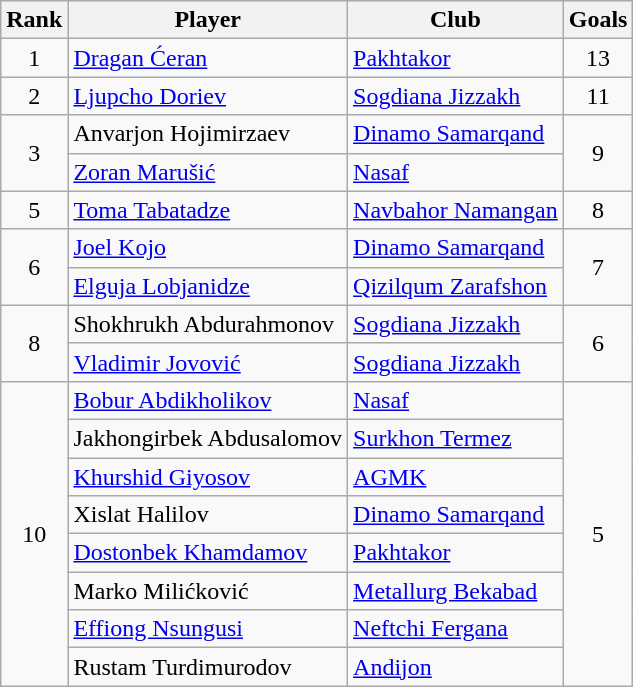<table class="wikitable" style="text-align:center">
<tr>
<th>Rank</th>
<th>Player</th>
<th>Club</th>
<th>Goals</th>
</tr>
<tr>
<td>1</td>
<td align="left"> <a href='#'>Dragan Ćeran</a></td>
<td align="left"><a href='#'>Pakhtakor</a></td>
<td>13</td>
</tr>
<tr>
<td>2</td>
<td align="left"> <a href='#'>Ljupcho Doriev</a></td>
<td align="left"><a href='#'>Sogdiana Jizzakh</a></td>
<td>11</td>
</tr>
<tr>
<td rowspan="2">3</td>
<td align="left"> Anvarjon Hojimirzaev</td>
<td align="left"><a href='#'>Dinamo Samarqand</a></td>
<td rowspan="2">9</td>
</tr>
<tr>
<td align="left"> <a href='#'>Zoran Marušić</a></td>
<td align="left"><a href='#'>Nasaf</a></td>
</tr>
<tr>
<td>5</td>
<td align="left"> <a href='#'>Toma Tabatadze</a></td>
<td align="left"><a href='#'>Navbahor Namangan</a></td>
<td>8</td>
</tr>
<tr>
<td rowspan="2">6</td>
<td align="left"> <a href='#'>Joel Kojo</a></td>
<td align="left"><a href='#'>Dinamo Samarqand</a></td>
<td rowspan="2">7</td>
</tr>
<tr>
<td align="left"> <a href='#'>Elguja Lobjanidze</a></td>
<td align="left"><a href='#'>Qizilqum Zarafshon</a></td>
</tr>
<tr>
<td rowspan="2">8</td>
<td align="left"> Shokhrukh Abdurahmonov</td>
<td align="left"><a href='#'>Sogdiana Jizzakh</a></td>
<td rowspan="2">6</td>
</tr>
<tr>
<td align="left"> <a href='#'>Vladimir Jovović</a></td>
<td align="left"><a href='#'>Sogdiana Jizzakh</a></td>
</tr>
<tr>
<td rowspan="8">10</td>
<td align="left"> <a href='#'>Bobur Abdikholikov</a></td>
<td align="left"><a href='#'>Nasaf</a></td>
<td rowspan="8">5</td>
</tr>
<tr>
<td align="left"> Jakhongirbek Abdusalomov</td>
<td align="left"><a href='#'>Surkhon Termez</a></td>
</tr>
<tr>
<td align="left"> <a href='#'>Khurshid Giyosov</a></td>
<td align="left"><a href='#'>AGMK</a></td>
</tr>
<tr>
<td align="left"> Xislat Halilov</td>
<td align="left"><a href='#'>Dinamo Samarqand</a></td>
</tr>
<tr>
<td align="left"> <a href='#'>Dostonbek Khamdamov</a></td>
<td align="left"><a href='#'>Pakhtakor</a></td>
</tr>
<tr>
<td align="left"> Marko Milićković</td>
<td align="left"><a href='#'>Metallurg Bekabad</a></td>
</tr>
<tr>
<td align="left"> <a href='#'>Effiong Nsungusi</a></td>
<td align="left"><a href='#'>Neftchi Fergana</a></td>
</tr>
<tr>
<td align="left"> Rustam Turdimurodov</td>
<td align="left"><a href='#'>Andijon</a></td>
</tr>
</table>
